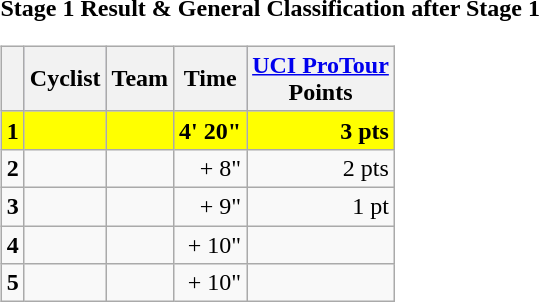<table>
<tr>
<td><strong>Stage 1 Result & General Classification after Stage 1</strong><br><table class="wikitable">
<tr style="background:#ccccff;">
<th></th>
<th>Cyclist</th>
<th>Team</th>
<th>Time</th>
<th><a href='#'>UCI ProTour</a><br>Points</th>
</tr>
<tr bgcolor="yellow">
<td><strong>1</strong></td>
<td><strong></strong></td>
<td><strong></strong></td>
<td align=right><strong>4' 20"</strong></td>
<td align=right><strong>3 pts</strong></td>
</tr>
<tr>
<td><strong>2</strong></td>
<td></td>
<td></td>
<td align=right>+ 8"</td>
<td align=right>2 pts</td>
</tr>
<tr>
<td><strong>3</strong></td>
<td></td>
<td></td>
<td align=right>+ 9"</td>
<td align=right>1 pt</td>
</tr>
<tr>
<td><strong>4</strong></td>
<td></td>
<td></td>
<td align=right>+ 10"</td>
<td align=right></td>
</tr>
<tr>
<td><strong>5</strong></td>
<td></td>
<td></td>
<td align=right>+ 10"</td>
<td align=right></td>
</tr>
</table>
</td>
</tr>
</table>
